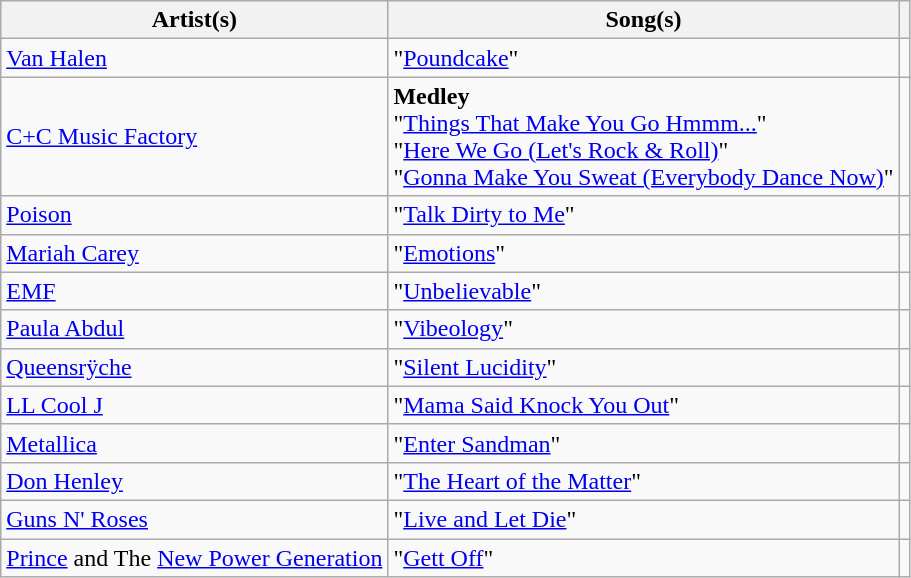<table class="wikitable plainrowheaders">
<tr>
<th scope="col">Artist(s)</th>
<th scope="col">Song(s)</th>
<th scope="col"></th>
</tr>
<tr>
<td><a href='#'>Van Halen</a></td>
<td>"<a href='#'>Poundcake</a>"</td>
<td></td>
</tr>
<tr>
<td><a href='#'>C+C Music Factory</a></td>
<td><strong>Medley</strong> <br> "<a href='#'>Things That Make You Go Hmmm...</a>" <br> "<a href='#'>Here We Go (Let's Rock & Roll)</a>" <br> "<a href='#'>Gonna Make You Sweat (Everybody Dance Now)</a>"</td>
<td style="text-align:center;"></td>
</tr>
<tr>
<td><a href='#'>Poison</a></td>
<td>"<a href='#'>Talk Dirty to Me</a>"</td>
<td style="text-align:center;"></td>
</tr>
<tr>
<td><a href='#'>Mariah Carey</a></td>
<td>"<a href='#'>Emotions</a>"</td>
<td style="text-align:center;"></td>
</tr>
<tr>
<td><a href='#'>EMF</a></td>
<td>"<a href='#'>Unbelievable</a>"</td>
<td style="text-align:center;"></td>
</tr>
<tr>
<td><a href='#'>Paula Abdul</a></td>
<td>"<a href='#'>Vibeology</a>"</td>
<td style="text-align:center;"></td>
</tr>
<tr>
<td><a href='#'>Queensrÿche</a></td>
<td>"<a href='#'>Silent Lucidity</a>"</td>
<td style="text-align:center;"></td>
</tr>
<tr>
<td><a href='#'>LL Cool J</a></td>
<td>"<a href='#'>Mama Said Knock You Out</a>"</td>
<td style="text-align:center;"></td>
</tr>
<tr>
<td><a href='#'>Metallica</a></td>
<td>"<a href='#'>Enter Sandman</a>"</td>
<td style="text-align:center;"></td>
</tr>
<tr>
<td><a href='#'>Don Henley</a></td>
<td>"<a href='#'>The Heart of the Matter</a>"</td>
<td style="text-align:center;"></td>
</tr>
<tr>
<td><a href='#'>Guns N' Roses</a></td>
<td>"<a href='#'>Live and Let Die</a>"</td>
<td style="text-align:center;"></td>
</tr>
<tr>
<td><a href='#'>Prince</a> and The <a href='#'>New Power Generation</a></td>
<td>"<a href='#'>Gett Off</a>"</td>
<td style="text-align:center;"></td>
</tr>
</table>
